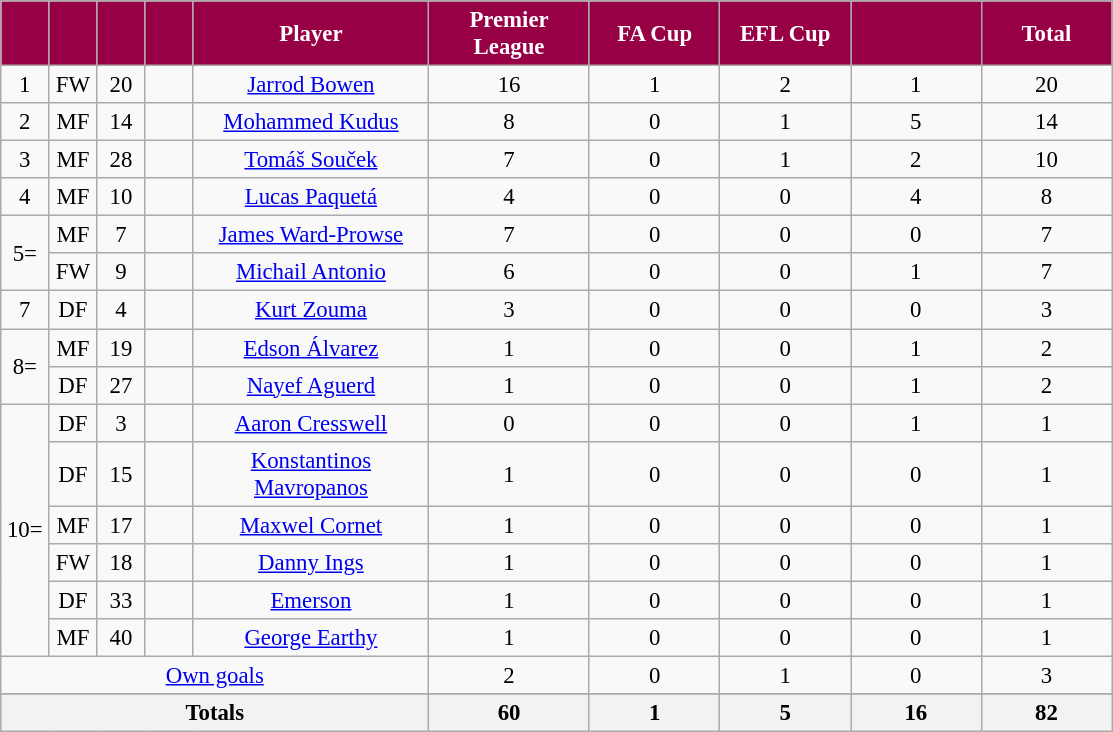<table class="wikitable sortable" style="font-size: 95%; text-align: center;">
<tr>
<th style="width:25px; background:#970045; color:white;"></th>
<th style="width:25px; background:#970045; color:white;"></th>
<th style="width:25px; background:#970045; color:white;"></th>
<th style="width:25px; background:#970045; color:white;"></th>
<th style="width:150px; background:#970045; color:white;">Player</th>
<th style="width:100px; background:#970045; color:white;">Premier League</th>
<th style="width:80px; background:#970045; color:white;">FA Cup</th>
<th style="width:80px; background:#970045; color:white;">EFL Cup</th>
<th style="width:80px; background:#970045; color:white;"></th>
<th style="width:80px; background:#970045; color:white;"><strong>Total</strong></th>
</tr>
<tr>
<td>1</td>
<td>FW</td>
<td>20</td>
<td></td>
<td data-sort-value="Bowen, Jarrod"><a href='#'>Jarrod Bowen</a></td>
<td>16</td>
<td>1</td>
<td>2</td>
<td>1</td>
<td>20</td>
</tr>
<tr>
<td>2</td>
<td>MF</td>
<td>14</td>
<td></td>
<td data-sort-value="Kudus, Mohammed"><a href='#'>Mohammed Kudus</a></td>
<td>8</td>
<td>0</td>
<td>1</td>
<td>5</td>
<td>14</td>
</tr>
<tr>
<td>3</td>
<td>MF</td>
<td>28</td>
<td></td>
<td data-sort-value="Souček, Tomáš"><a href='#'>Tomáš Souček</a></td>
<td>7</td>
<td>0</td>
<td>1</td>
<td>2</td>
<td>10</td>
</tr>
<tr>
<td>4</td>
<td>MF</td>
<td>10</td>
<td></td>
<td data-sort-value="Paquetá, Lucas"><a href='#'>Lucas Paquetá</a></td>
<td>4</td>
<td>0</td>
<td>0</td>
<td>4</td>
<td>8</td>
</tr>
<tr>
<td rowspan="2">5=</td>
<td>MF</td>
<td>7</td>
<td></td>
<td data-sort-value="Ward-Prowse, James"><a href='#'>James Ward-Prowse</a></td>
<td>7</td>
<td>0</td>
<td>0</td>
<td>0</td>
<td>7</td>
</tr>
<tr>
<td>FW</td>
<td>9</td>
<td></td>
<td data-sort-value="Antonio, Michail"><a href='#'>Michail Antonio</a></td>
<td>6</td>
<td>0</td>
<td>0</td>
<td>1</td>
<td>7</td>
</tr>
<tr>
<td>7</td>
<td>DF</td>
<td>4</td>
<td></td>
<td data-sort-value="Zouma, Kurt"><a href='#'>Kurt Zouma</a></td>
<td>3</td>
<td>0</td>
<td>0</td>
<td>0</td>
<td>3</td>
</tr>
<tr>
<td rowspan="2">8=</td>
<td>MF</td>
<td>19</td>
<td></td>
<td data-sort-value="Álvarez, Edson"><a href='#'>Edson Álvarez</a></td>
<td>1</td>
<td>0</td>
<td>0</td>
<td>1</td>
<td>2</td>
</tr>
<tr>
<td>DF</td>
<td>27</td>
<td></td>
<td data-sort-value="Aguerd, Nayef"><a href='#'>Nayef Aguerd</a></td>
<td>1</td>
<td>0</td>
<td>0</td>
<td>1</td>
<td>2</td>
</tr>
<tr>
<td rowspan="6">10=</td>
<td>DF</td>
<td>3</td>
<td></td>
<td data-sort-value="Cresswell, Aaron"><a href='#'>Aaron Cresswell</a></td>
<td>0</td>
<td>0</td>
<td>0</td>
<td>1</td>
<td>1</td>
</tr>
<tr>
<td>DF</td>
<td>15</td>
<td></td>
<td data-sort-value="Mavropanos, Konstantinos"><a href='#'>Konstantinos Mavropanos</a></td>
<td>1</td>
<td>0</td>
<td>0</td>
<td>0</td>
<td>1</td>
</tr>
<tr>
<td>MF</td>
<td>17</td>
<td></td>
<td data-sort-value="Cornet, Maxwel"><a href='#'>Maxwel Cornet</a></td>
<td>1</td>
<td>0</td>
<td>0</td>
<td>0</td>
<td>1</td>
</tr>
<tr>
<td>FW</td>
<td>18</td>
<td></td>
<td data-sort-value="Ings, Danny"><a href='#'>Danny Ings</a></td>
<td>1</td>
<td>0</td>
<td>0</td>
<td>0</td>
<td>1</td>
</tr>
<tr>
<td>DF</td>
<td>33</td>
<td></td>
<td data-sort-value="Palmieri, Emerson"><a href='#'>Emerson</a></td>
<td>1</td>
<td>0</td>
<td>0</td>
<td>0</td>
<td>1</td>
</tr>
<tr>
<td>MF</td>
<td>40</td>
<td></td>
<td data-sort-value="Earthy, George"><a href='#'>George Earthy</a></td>
<td>1</td>
<td>0</td>
<td>0</td>
<td>0</td>
<td>1</td>
</tr>
<tr>
<td colspan="5"><a href='#'>Own goals</a></td>
<td>2</td>
<td>0</td>
<td>1</td>
<td>0</td>
<td>3</td>
</tr>
<tr class="sortbottom">
</tr>
<tr class="sortbottom">
<th colspan=5><strong>Totals</strong></th>
<th>60</th>
<th>1</th>
<th>5</th>
<th>16</th>
<th>82</th>
</tr>
</table>
